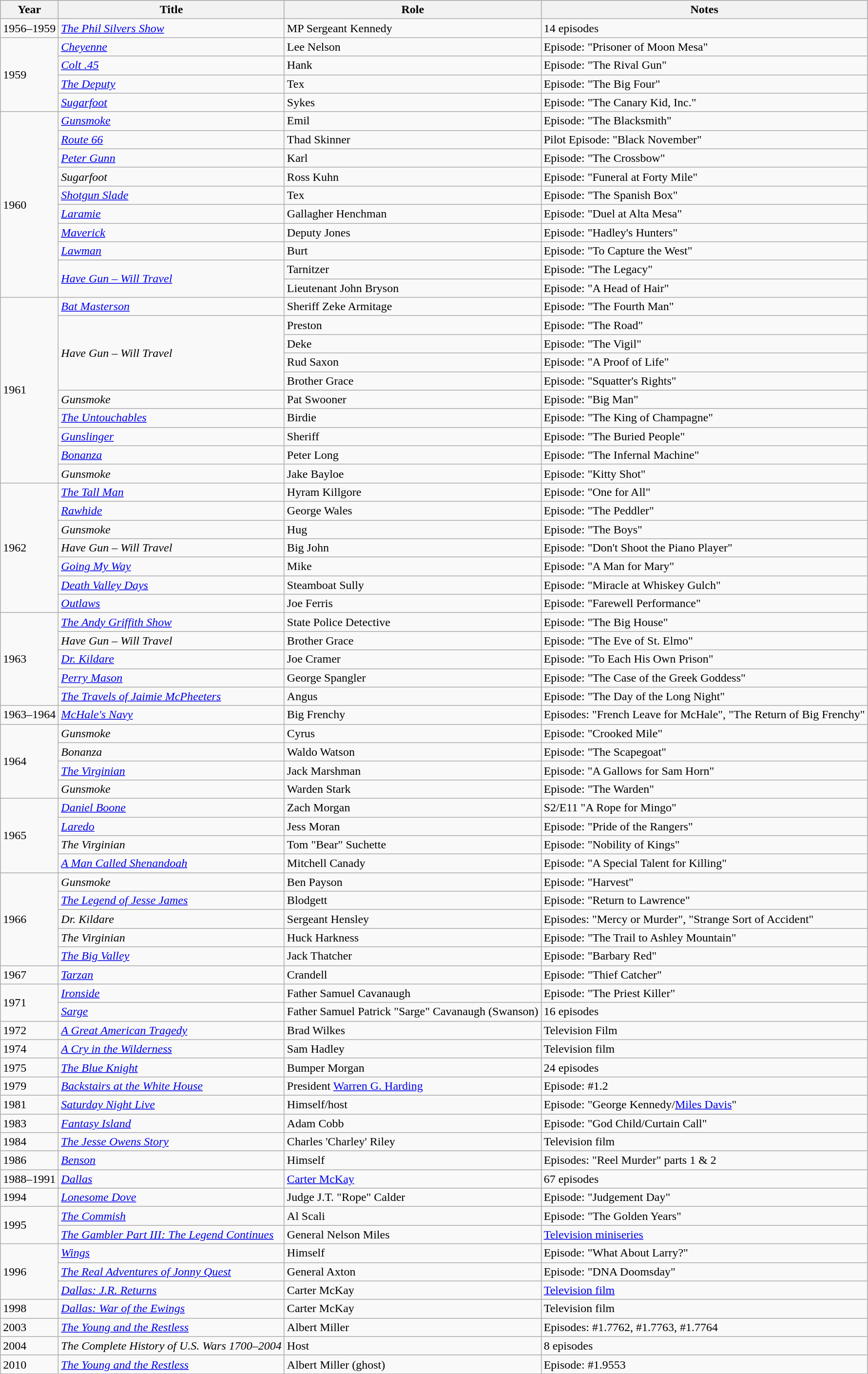<table class="wikitable sortable">
<tr style="background:#b0c4de; text-align:center;">
<th>Year</th>
<th>Title</th>
<th>Role</th>
<th>Notes</th>
</tr>
<tr>
<td>1956–1959</td>
<td><em><a href='#'>The Phil Silvers Show</a></em></td>
<td>MP Sergeant Kennedy</td>
<td>14 episodes</td>
</tr>
<tr>
<td rowspan="4">1959</td>
<td><em><a href='#'>Cheyenne</a></em></td>
<td>Lee Nelson</td>
<td>Episode: "Prisoner of Moon Mesa"</td>
</tr>
<tr>
<td><em><a href='#'>Colt .45</a></em></td>
<td>Hank</td>
<td>Episode: "The Rival Gun"</td>
</tr>
<tr>
<td><em><a href='#'>The Deputy</a></em></td>
<td>Tex</td>
<td>Episode: "The Big Four"</td>
</tr>
<tr>
<td><em><a href='#'>Sugarfoot</a></em></td>
<td>Sykes</td>
<td>Episode: "The Canary Kid, Inc."</td>
</tr>
<tr>
<td rowspan="10">1960</td>
<td><em><a href='#'>Gunsmoke</a></em></td>
<td>Emil</td>
<td>Episode: "The Blacksmith"</td>
</tr>
<tr>
<td><em><a href='#'>Route 66</a></em></td>
<td>Thad Skinner</td>
<td>Pilot Episode: "Black November"</td>
</tr>
<tr>
<td><em><a href='#'>Peter Gunn</a></em></td>
<td>Karl</td>
<td>Episode: "The Crossbow"</td>
</tr>
<tr>
<td><em>Sugarfoot</em></td>
<td>Ross Kuhn</td>
<td>Episode: "Funeral at Forty Mile"</td>
</tr>
<tr>
<td><em><a href='#'>Shotgun Slade</a></em></td>
<td>Tex</td>
<td>Episode: "The Spanish Box"</td>
</tr>
<tr>
<td><em><a href='#'>Laramie</a></em></td>
<td>Gallagher Henchman</td>
<td>Episode: "Duel at Alta Mesa"</td>
</tr>
<tr>
<td><em><a href='#'>Maverick</a></em></td>
<td>Deputy Jones</td>
<td>Episode: "Hadley's Hunters"</td>
</tr>
<tr>
<td><em><a href='#'>Lawman</a></em></td>
<td>Burt</td>
<td>Episode: "To Capture the West"</td>
</tr>
<tr>
<td rowspan="2"><em><a href='#'>Have Gun – Will Travel</a></em></td>
<td>Tarnitzer</td>
<td>Episode: "The Legacy"</td>
</tr>
<tr>
<td>Lieutenant John Bryson</td>
<td>Episode: "A Head of Hair"</td>
</tr>
<tr>
<td rowspan="10">1961</td>
<td><em><a href='#'>Bat Masterson</a></em></td>
<td>Sheriff Zeke Armitage</td>
<td>Episode: "The Fourth Man"</td>
</tr>
<tr>
<td rowspan="4"><em>Have Gun – Will Travel</em></td>
<td>Preston</td>
<td>Episode: "The Road"</td>
</tr>
<tr>
<td>Deke</td>
<td>Episode: "The Vigil"</td>
</tr>
<tr>
<td>Rud Saxon</td>
<td>Episode: "A Proof of Life"</td>
</tr>
<tr>
<td>Brother Grace</td>
<td>Episode: "Squatter's Rights"</td>
</tr>
<tr>
<td><em>Gunsmoke</em></td>
<td>Pat Swooner</td>
<td>Episode: "Big Man"</td>
</tr>
<tr>
<td><em><a href='#'>The Untouchables</a></em></td>
<td>Birdie</td>
<td>Episode: "The King of Champagne"</td>
</tr>
<tr>
<td><em><a href='#'>Gunslinger</a></em></td>
<td>Sheriff</td>
<td>Episode: "The Buried People"</td>
</tr>
<tr>
<td><em><a href='#'>Bonanza</a></em></td>
<td>Peter Long</td>
<td>Episode: "The Infernal Machine"</td>
</tr>
<tr>
<td><em>Gunsmoke</em></td>
<td>Jake Bayloe</td>
<td>Episode: "Kitty Shot"</td>
</tr>
<tr>
<td rowspan="7">1962</td>
<td><em><a href='#'>The Tall Man</a></em></td>
<td>Hyram Killgore</td>
<td>Episode: "One for All"</td>
</tr>
<tr>
<td><em><a href='#'>Rawhide</a></em></td>
<td>George Wales</td>
<td>Episode: "The Peddler"</td>
</tr>
<tr>
<td><em>Gunsmoke</em></td>
<td>Hug</td>
<td>Episode: "The Boys"</td>
</tr>
<tr>
<td><em>Have Gun – Will Travel</em></td>
<td>Big John</td>
<td>Episode: "Don't Shoot the Piano Player"</td>
</tr>
<tr>
<td><em><a href='#'>Going My Way</a></em></td>
<td>Mike</td>
<td>Episode: "A Man for Mary"</td>
</tr>
<tr>
<td><em><a href='#'>Death Valley Days</a></em></td>
<td>Steamboat Sully</td>
<td>Episode: "Miracle at Whiskey Gulch"</td>
</tr>
<tr>
<td><em><a href='#'>Outlaws</a></em></td>
<td>Joe Ferris</td>
<td>Episode: "Farewell Performance"</td>
</tr>
<tr>
<td rowspan="5">1963</td>
<td><em><a href='#'>The Andy Griffith Show</a></em></td>
<td>State Police Detective</td>
<td>Episode: "The Big House"</td>
</tr>
<tr>
<td><em>Have Gun – Will Travel</em></td>
<td>Brother Grace</td>
<td>Episode: "The Eve of St. Elmo"</td>
</tr>
<tr>
<td><em><a href='#'>Dr. Kildare</a></em></td>
<td>Joe Cramer</td>
<td>Episode: "To Each His Own Prison"</td>
</tr>
<tr>
<td><em><a href='#'>Perry Mason</a></em></td>
<td>George Spangler</td>
<td>Episode: "The Case of the Greek Goddess"</td>
</tr>
<tr>
<td><em><a href='#'>The Travels of Jaimie McPheeters</a></em></td>
<td>Angus</td>
<td>Episode: "The Day of the Long Night"</td>
</tr>
<tr>
<td>1963–1964</td>
<td><em><a href='#'>McHale's Navy</a></em></td>
<td>Big Frenchy</td>
<td>Episodes: "French Leave for McHale", "The Return of Big Frenchy"</td>
</tr>
<tr>
<td rowspan="4">1964</td>
<td><em>Gunsmoke</em></td>
<td>Cyrus</td>
<td>Episode: "Crooked Mile"</td>
</tr>
<tr>
<td><em>Bonanza</em></td>
<td>Waldo Watson</td>
<td>Episode: "The Scapegoat"</td>
</tr>
<tr>
<td><em><a href='#'>The Virginian</a></em></td>
<td>Jack Marshman</td>
<td>Episode: "A Gallows for Sam Horn"</td>
</tr>
<tr>
<td><em>Gunsmoke</em></td>
<td>Warden Stark</td>
<td>Episode: "The Warden"</td>
</tr>
<tr>
<td rowspan="4">1965</td>
<td><em><a href='#'>Daniel Boone</a></em></td>
<td>Zach Morgan</td>
<td>S2/E11 "A Rope for Mingo"</td>
</tr>
<tr>
<td><em><a href='#'>Laredo</a></em></td>
<td>Jess Moran</td>
<td>Episode: "Pride of the Rangers"</td>
</tr>
<tr>
<td><em>The Virginian</em></td>
<td>Tom "Bear" Suchette</td>
<td>Episode: "Nobility of Kings"</td>
</tr>
<tr>
<td><em><a href='#'>A Man Called Shenandoah</a></em></td>
<td>Mitchell Canady</td>
<td>Episode: "A Special Talent for Killing"</td>
</tr>
<tr>
<td rowspan="5">1966</td>
<td><em>Gunsmoke</em></td>
<td>Ben Payson</td>
<td>Episode: "Harvest"</td>
</tr>
<tr>
<td><em><a href='#'>The Legend of Jesse James</a></em></td>
<td>Blodgett</td>
<td>Episode: "Return to Lawrence"</td>
</tr>
<tr>
<td><em>Dr. Kildare</em></td>
<td>Sergeant Hensley</td>
<td>Episodes: "Mercy or Murder", "Strange Sort of Accident"</td>
</tr>
<tr>
<td><em>The Virginian</em></td>
<td>Huck Harkness</td>
<td>Episode: "The Trail to Ashley Mountain"</td>
</tr>
<tr>
<td><em><a href='#'>The Big Valley</a></em></td>
<td>Jack Thatcher</td>
<td>Episode: "Barbary Red"</td>
</tr>
<tr>
<td>1967</td>
<td><em><a href='#'>Tarzan</a></em></td>
<td>Crandell</td>
<td>Episode: "Thief Catcher"</td>
</tr>
<tr>
<td rowspan="2">1971</td>
<td><em><a href='#'>Ironside</a></em></td>
<td>Father Samuel Cavanaugh</td>
<td>Episode: "The Priest Killer"</td>
</tr>
<tr>
<td><em><a href='#'>Sarge</a></em></td>
<td>Father Samuel Patrick "Sarge" Cavanaugh (Swanson)</td>
<td>16 episodes</td>
</tr>
<tr>
<td>1972</td>
<td><em><a href='#'>A Great American Tragedy</a></em></td>
<td>Brad Wilkes</td>
<td>Television Film</td>
</tr>
<tr>
<td>1974</td>
<td><em><a href='#'>A Cry in the Wilderness</a></em></td>
<td>Sam Hadley</td>
<td>Television film</td>
</tr>
<tr>
<td>1975</td>
<td><em><a href='#'>The Blue Knight</a></em></td>
<td>Bumper Morgan</td>
<td>24 episodes</td>
</tr>
<tr>
<td>1979</td>
<td><em><a href='#'>Backstairs at the White House</a></em></td>
<td>President <a href='#'>Warren G. Harding</a></td>
<td>Episode: #1.2</td>
</tr>
<tr>
<td>1981</td>
<td><em><a href='#'>Saturday Night Live</a></em></td>
<td>Himself/host</td>
<td>Episode: "George Kennedy/<a href='#'>Miles Davis</a>"</td>
</tr>
<tr>
<td>1983</td>
<td><em><a href='#'>Fantasy Island</a></em></td>
<td>Adam Cobb</td>
<td>Episode: "God Child/Curtain Call"</td>
</tr>
<tr>
<td>1984</td>
<td><em><a href='#'>The Jesse Owens Story</a></em></td>
<td>Charles 'Charley' Riley</td>
<td>Television film</td>
</tr>
<tr>
<td>1986</td>
<td><em><a href='#'>Benson</a></em></td>
<td>Himself</td>
<td>Episodes: "Reel Murder" parts 1 & 2</td>
</tr>
<tr>
<td>1988–1991</td>
<td><em><a href='#'>Dallas</a></em></td>
<td><a href='#'>Carter McKay</a></td>
<td>67 episodes</td>
</tr>
<tr>
<td>1994</td>
<td><em><a href='#'>Lonesome Dove</a></em></td>
<td>Judge J.T. "Rope" Calder</td>
<td>Episode: "Judgement Day"</td>
</tr>
<tr>
<td rowspan="2">1995</td>
<td><em><a href='#'>The Commish</a></em></td>
<td>Al Scali</td>
<td>Episode: "The Golden Years"</td>
</tr>
<tr>
<td><em><a href='#'>The Gambler Part III: The Legend Continues</a></em></td>
<td>General Nelson Miles</td>
<td><a href='#'>Television miniseries</a></td>
</tr>
<tr>
<td rowspan="3">1996</td>
<td><em><a href='#'>Wings</a></em></td>
<td>Himself</td>
<td>Episode: "What About Larry?"</td>
</tr>
<tr>
<td><em><a href='#'>The Real Adventures of Jonny Quest</a></em></td>
<td>General Axton</td>
<td>Episode: "DNA Doomsday"</td>
</tr>
<tr>
<td><em><a href='#'>Dallas: J.R. Returns</a></em></td>
<td>Carter McKay</td>
<td><a href='#'>Television film</a></td>
</tr>
<tr>
<td>1998</td>
<td><em><a href='#'>Dallas: War of the Ewings</a></em></td>
<td>Carter McKay</td>
<td>Television film</td>
</tr>
<tr>
<td>2003</td>
<td><em><a href='#'>The Young and the Restless</a></em></td>
<td>Albert Miller</td>
<td>Episodes: #1.7762, #1.7763, #1.7764</td>
</tr>
<tr>
<td>2004</td>
<td><em>The Complete History of U.S. Wars 1700–2004</em></td>
<td>Host</td>
<td>8 episodes</td>
</tr>
<tr>
<td>2010</td>
<td><em><a href='#'>The Young and the Restless</a></em></td>
<td>Albert Miller (ghost)</td>
<td>Episode: #1.9553</td>
</tr>
</table>
